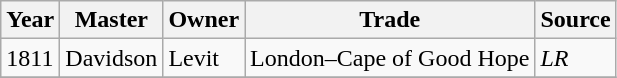<table class=" wikitable">
<tr>
<th>Year</th>
<th>Master</th>
<th>Owner</th>
<th>Trade</th>
<th>Source</th>
</tr>
<tr>
<td>1811</td>
<td>Davidson</td>
<td>Levit</td>
<td>London–Cape of Good Hope</td>
<td><em>LR</em></td>
</tr>
<tr>
</tr>
</table>
